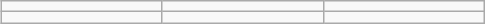<table class="wikitable" style="float:right; margin:0.5em 0 0.5em 1.4em;">
<tr>
<td></td>
<td></td>
<td></td>
</tr>
<tr>
<td style="width:100px;"></td>
<td style="width:100px;"></td>
<td style="width:100px;"></td>
</tr>
</table>
